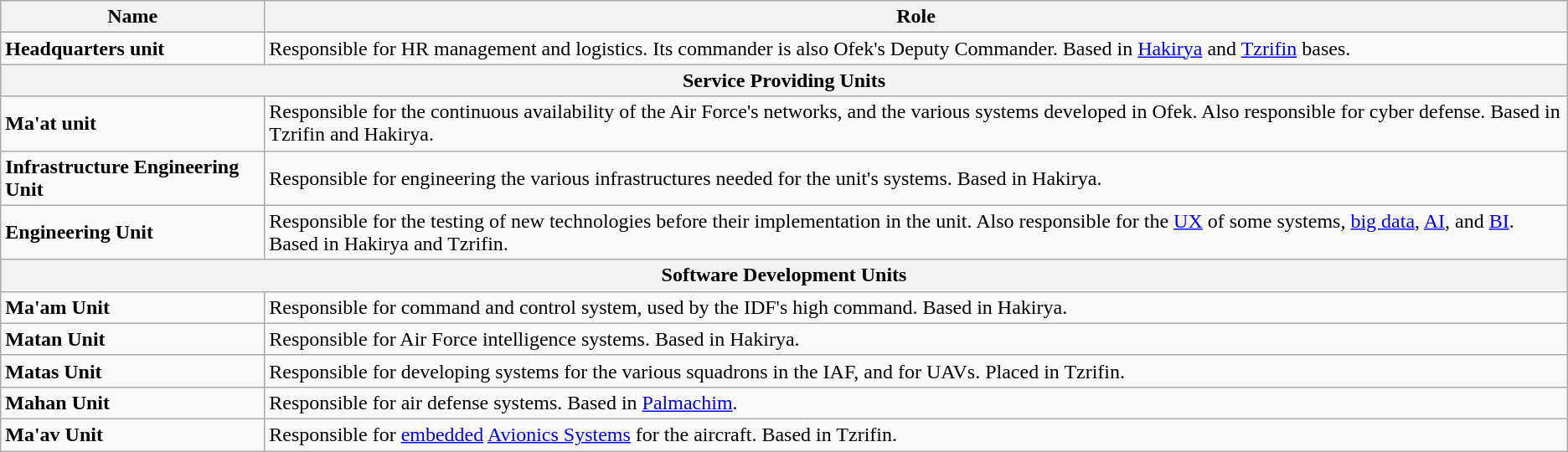<table class="wikitable">
<tr>
<th>Name</th>
<th>Role</th>
</tr>
<tr>
<td><strong>Headquarters unit</strong></td>
<td>Responsible for HR management and logistics. Its commander is also Ofek's Deputy Commander. Based in <a href='#'>Hakirya</a> and <a href='#'>Tzrifin</a> bases.</td>
</tr>
<tr>
<th colspan="2">Service Providing Units</th>
</tr>
<tr>
<td><strong>Ma'at unit</strong></td>
<td>Responsible for the continuous availability of the Air Force's networks, and the various systems developed in Ofek. Also responsible for cyber defense. Based in Tzrifin and Hakirya.</td>
</tr>
<tr>
<td><strong>Infrastructure Engineering Unit</strong></td>
<td>Responsible for engineering the various infrastructures needed for the unit's systems. Based in Hakirya.</td>
</tr>
<tr>
<td><strong>Engineering Unit</strong></td>
<td>Responsible for the testing of new technologies before their implementation in the unit. Also responsible for the <a href='#'>UX</a> of some systems, <a href='#'>big data</a>, <a href='#'>AI</a>, and <a href='#'>BI</a>. Based in Hakirya and Tzrifin.</td>
</tr>
<tr>
<th colspan="2">Software Development Units</th>
</tr>
<tr>
<td><strong>Ma'am Unit</strong></td>
<td>Responsible for command and control system, used by the IDF's high command. Based in Hakirya.</td>
</tr>
<tr>
<td><strong>Matan Unit</strong></td>
<td>Responsible for Air Force intelligence systems. Based in Hakirya.</td>
</tr>
<tr>
<td><strong>Matas Unit</strong></td>
<td>Responsible for developing systems for the various squadrons in the IAF, and for UAVs. Placed in Tzrifin.</td>
</tr>
<tr>
<td><strong>Mahan Unit</strong></td>
<td>Responsible for air defense systems. Based in <a href='#'>Palmachim</a>.</td>
</tr>
<tr>
<td><strong>Ma'av Unit</strong></td>
<td>Responsible for <a href='#'>embedded</a> <a href='#'>Avionics Systems</a> for the aircraft. Based in Tzrifin.</td>
</tr>
</table>
